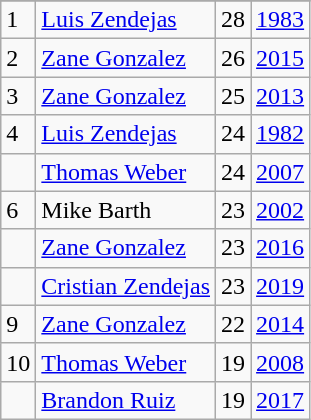<table class="wikitable">
<tr>
</tr>
<tr>
<td>1</td>
<td><a href='#'>Luis Zendejas</a></td>
<td>28</td>
<td><a href='#'>1983</a></td>
</tr>
<tr>
<td>2</td>
<td><a href='#'>Zane Gonzalez</a></td>
<td>26</td>
<td><a href='#'>2015</a></td>
</tr>
<tr>
<td>3</td>
<td><a href='#'>Zane Gonzalez</a></td>
<td>25</td>
<td><a href='#'>2013</a></td>
</tr>
<tr>
<td>4</td>
<td><a href='#'>Luis Zendejas</a></td>
<td>24</td>
<td><a href='#'>1982</a></td>
</tr>
<tr>
<td></td>
<td><a href='#'>Thomas Weber</a></td>
<td>24</td>
<td><a href='#'>2007</a></td>
</tr>
<tr>
<td>6</td>
<td>Mike Barth</td>
<td>23</td>
<td><a href='#'>2002</a></td>
</tr>
<tr>
<td></td>
<td><a href='#'>Zane Gonzalez</a></td>
<td>23</td>
<td><a href='#'>2016</a></td>
</tr>
<tr>
<td></td>
<td><a href='#'>Cristian Zendejas</a></td>
<td>23</td>
<td><a href='#'>2019</a></td>
</tr>
<tr>
<td>9</td>
<td><a href='#'>Zane Gonzalez</a></td>
<td>22</td>
<td><a href='#'>2014</a></td>
</tr>
<tr>
<td>10</td>
<td><a href='#'>Thomas Weber</a></td>
<td>19</td>
<td><a href='#'>2008</a></td>
</tr>
<tr>
<td></td>
<td><a href='#'>Brandon Ruiz</a></td>
<td>19</td>
<td><a href='#'>2017</a></td>
</tr>
</table>
